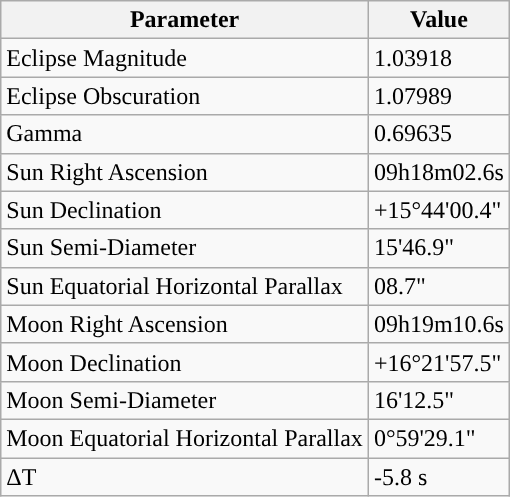<table class="wikitable">
<tr>
<th>Parameter</th>
<th>Value</th>
</tr>
<tr>
<td>Eclipse Magnitude</td>
<td>1.03918</td>
</tr>
<tr>
<td>Eclipse Obscuration</td>
<td>1.07989</td>
</tr>
<tr>
<td>Gamma</td>
<td>0.69635</td>
</tr>
<tr>
<td>Sun Right Ascension</td>
<td>09h18m02.6s</td>
</tr>
<tr>
<td>Sun Declination</td>
<td>+15°44'00.4"</td>
</tr>
<tr>
<td>Sun Semi-Diameter</td>
<td>15'46.9"</td>
</tr>
<tr>
<td>Sun Equatorial Horizontal Parallax</td>
<td>08.7"</td>
</tr>
<tr>
<td>Moon Right Ascension</td>
<td>09h19m10.6s</td>
</tr>
<tr>
<td>Moon Declination</td>
<td>+16°21'57.5"</td>
</tr>
<tr>
<td>Moon Semi-Diameter</td>
<td>16'12.5"</td>
</tr>
<tr>
<td>Moon Equatorial Horizontal Parallax</td>
<td>0°59'29.1"</td>
</tr>
<tr>
<td>ΔT</td>
<td>-5.8 s</td>
</tr>
</table>
